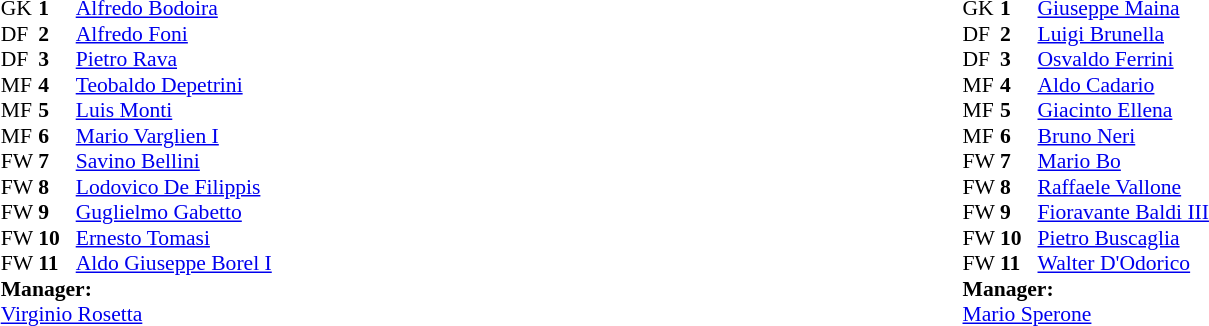<table width="100%">
<tr>
<td valign="top" width="50%"><br><table style="font-size: 90%" cellspacing="0" cellpadding="0" align=center>
<tr>
<th width="25"></th>
<th width="25"></th>
</tr>
<tr>
<td>GK</td>
<td><strong>1</strong></td>
<td> <a href='#'>Alfredo Bodoira</a></td>
</tr>
<tr>
<td>DF</td>
<td><strong>2</strong></td>
<td> <a href='#'>Alfredo Foni</a></td>
</tr>
<tr>
<td>DF</td>
<td><strong>3</strong></td>
<td> <a href='#'>Pietro Rava</a></td>
</tr>
<tr>
<td>MF</td>
<td><strong>4</strong></td>
<td> <a href='#'>Teobaldo Depetrini</a></td>
</tr>
<tr>
<td>MF</td>
<td><strong>5</strong></td>
<td>  <a href='#'>Luis Monti</a></td>
</tr>
<tr>
<td>MF</td>
<td><strong>6</strong></td>
<td> <a href='#'>Mario Varglien I</a></td>
</tr>
<tr>
<td>FW</td>
<td><strong>7</strong></td>
<td> <a href='#'>Savino Bellini</a></td>
</tr>
<tr>
<td>FW</td>
<td><strong>8</strong></td>
<td> <a href='#'>Lodovico De Filippis</a></td>
</tr>
<tr>
<td>FW</td>
<td><strong>9</strong></td>
<td> <a href='#'>Guglielmo Gabetto</a></td>
</tr>
<tr>
<td>FW</td>
<td><strong>10</strong></td>
<td> <a href='#'>Ernesto Tomasi</a></td>
</tr>
<tr>
<td>FW</td>
<td><strong>11</strong></td>
<td> <a href='#'>Aldo Giuseppe Borel I</a></td>
</tr>
<tr>
<td colspan=4><strong>Manager:</strong></td>
</tr>
<tr>
<td colspan="4"> <a href='#'>Virginio Rosetta</a></td>
</tr>
</table>
</td>
<td valign="top"></td>
<td valign="top" width="50%"><br><table style="font-size: 90%" cellspacing="0" cellpadding="0" align=center>
<tr>
<th width=25></th>
<th width=25></th>
</tr>
<tr>
<td>GK</td>
<td><strong>1</strong></td>
<td> <a href='#'>Giuseppe Maina</a></td>
</tr>
<tr>
<td>DF</td>
<td><strong>2</strong></td>
<td> <a href='#'>Luigi Brunella</a></td>
</tr>
<tr>
<td>DF</td>
<td><strong>3</strong></td>
<td> <a href='#'>Osvaldo Ferrini</a></td>
</tr>
<tr>
<td>MF</td>
<td><strong>4</strong></td>
<td> <a href='#'>Aldo Cadario</a></td>
</tr>
<tr>
<td>MF</td>
<td><strong>5</strong></td>
<td> <a href='#'>Giacinto Ellena</a></td>
</tr>
<tr>
<td>MF</td>
<td><strong>6</strong></td>
<td> <a href='#'>Bruno Neri</a></td>
</tr>
<tr>
<td>FW</td>
<td><strong>7</strong></td>
<td> <a href='#'>Mario Bo</a></td>
</tr>
<tr>
<td>FW</td>
<td><strong>8</strong></td>
<td> <a href='#'>Raffaele Vallone</a></td>
</tr>
<tr>
<td>FW</td>
<td><strong>9</strong></td>
<td> <a href='#'>Fioravante Baldi III</a></td>
</tr>
<tr>
<td>FW</td>
<td><strong>10</strong></td>
<td> <a href='#'>Pietro Buscaglia</a></td>
</tr>
<tr>
<td>FW</td>
<td><strong>11</strong></td>
<td> <a href='#'>Walter D'Odorico</a></td>
</tr>
<tr>
<td colspan=4><strong>Manager:</strong></td>
</tr>
<tr>
<td colspan="4"> <a href='#'>Mario Sperone</a></td>
</tr>
</table>
</td>
</tr>
</table>
